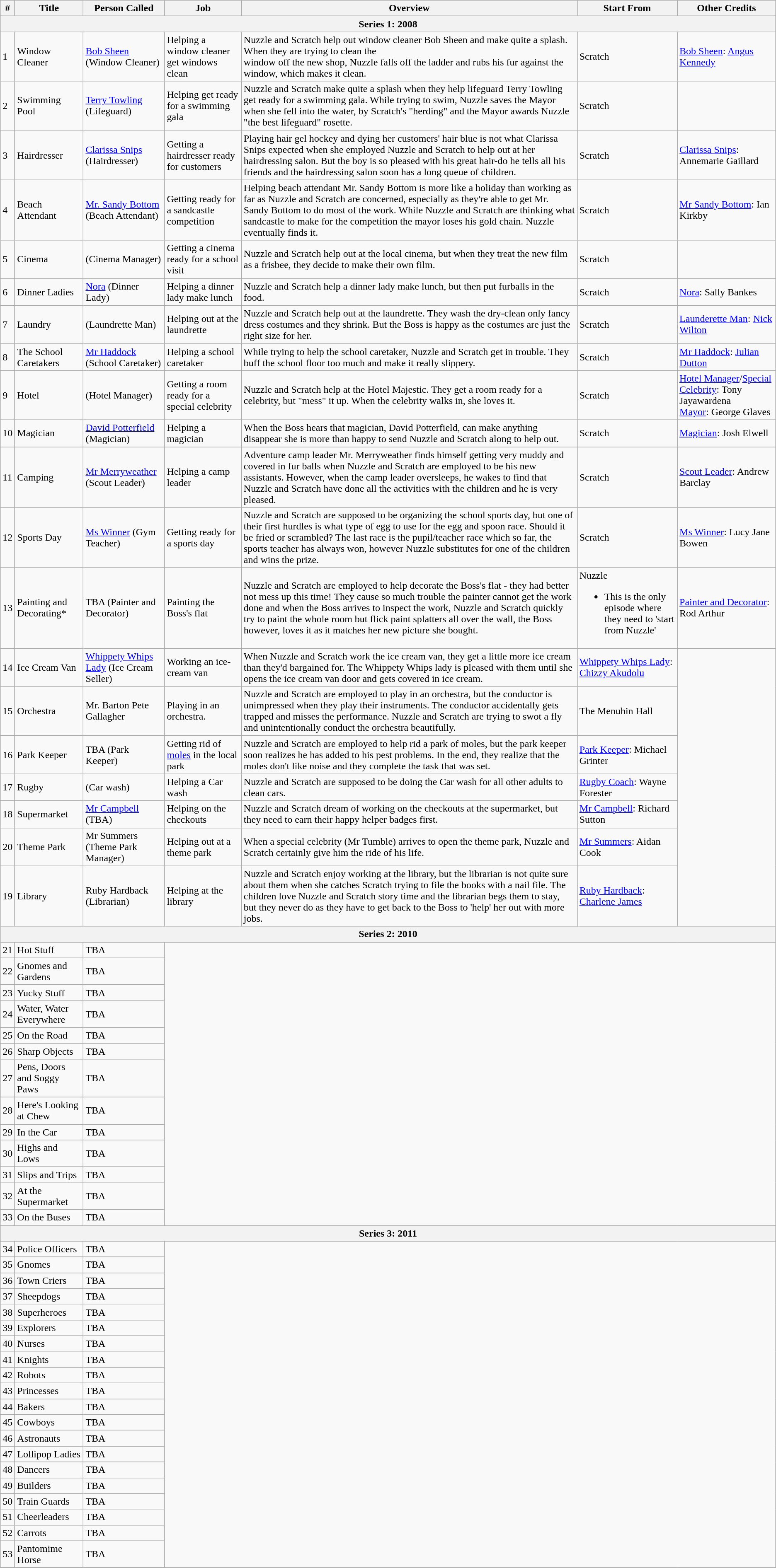<table class="wikitable">
<tr>
<th>#</th>
<th>Title</th>
<th>Person Called</th>
<th>Job</th>
<th>Overview</th>
<th>Start From</th>
<th>Other Credits</th>
</tr>
<tr>
<th colspan="7">Series 1: 2008</th>
</tr>
<tr>
<td>1</td>
<td>Window Cleaner</td>
<td><a href='#'>Bob Sheen</a> (Window Cleaner)</td>
<td>Helping a window cleaner get windows clean</td>
<td>Nuzzle and Scratch help out window cleaner Bob Sheen and make quite a splash. When they are trying to clean the<br>window off the new shop, Nuzzle falls off the ladder and rubs his fur against the window, which makes it clean.</td>
<td>Scratch</td>
<td><a href='#'>Bob Sheen</a>: <a href='#'>Angus Kennedy</a></td>
</tr>
<tr>
<td>2</td>
<td>Swimming Pool</td>
<td><a href='#'>Terry Towling</a> (Lifeguard)</td>
<td>Helping get ready for a swimming gala</td>
<td>Nuzzle and Scratch make quite a splash when they help lifeguard Terry Towling get ready for a swimming gala. While trying to swim, Nuzzle saves the Mayor when she fell into the water, by Scratch's "herding" and the Mayor awards Nuzzle "the best lifeguard" rosette.</td>
<td>Scratch</td>
<td></td>
</tr>
<tr>
<td>3</td>
<td>Hairdresser</td>
<td><a href='#'>Clarissa Snips</a> (Hairdresser)</td>
<td>Getting a hairdresser ready for customers</td>
<td>Playing hair gel hockey and dying her customers' hair blue is not what Clarissa Snips expected when she employed Nuzzle and Scratch to help out at her hairdressing salon. But the boy is so pleased with his great hair-do he tells all his friends and the hairdressing salon soon has a long queue of children.</td>
<td>Scratch</td>
<td><a href='#'>Clarissa Snips</a>: Annemarie Gaillard</td>
</tr>
<tr>
<td>4</td>
<td>Beach Attendant</td>
<td><a href='#'>Mr. Sandy Bottom</a> (Beach Attendant)</td>
<td>Getting ready for a sandcastle competition</td>
<td>Helping beach attendant Mr. Sandy Bottom is more like a holiday than working as far as Nuzzle and Scratch are concerned, especially as they're able to get Mr. Sandy Bottom to do most of the work. While Nuzzle and Scratch are thinking what sandcastle to make for the competition the mayor loses his gold chain. Nuzzle eventually finds it.</td>
<td>Scratch</td>
<td><a href='#'>Mr Sandy Bottom</a>: Ian Kirkby</td>
</tr>
<tr>
<td>5</td>
<td>Cinema</td>
<td>(Cinema Manager)</td>
<td>Getting a cinema ready for a school visit</td>
<td>Nuzzle and Scratch help out at the local cinema, but when they treat the new film as a frisbee, they decide to make their own film.</td>
<td>Scratch</td>
<td></td>
</tr>
<tr>
<td>6</td>
<td>Dinner Ladies</td>
<td><a href='#'>Nora</a> (Dinner Lady)</td>
<td>Helping a dinner lady make lunch</td>
<td>Nuzzle and Scratch help a dinner lady make lunch, but then put furballs in the food.</td>
<td>Scratch</td>
<td><a href='#'>Nora</a>: Sally Bankes</td>
</tr>
<tr>
<td>7</td>
<td>Laundry</td>
<td>(Laundrette Man)</td>
<td>Helping out at the laundrette</td>
<td>Nuzzle and Scratch help out at the laundrette. They wash the dry-clean only fancy dress costumes and they shrink. But the Boss is happy as the costumes are just the right size for her.</td>
<td>Scratch</td>
<td><a href='#'>Launderette Man</a>: <a href='#'>Nick Wilton</a></td>
</tr>
<tr>
<td>8</td>
<td>The School Caretakers</td>
<td><a href='#'>Mr Haddock</a> (School Caretaker)</td>
<td>Helping a school caretaker</td>
<td>While trying to help the school caretaker, Nuzzle and Scratch get in trouble. They buff the school floor too much and make it really slippery.</td>
<td>Scratch</td>
<td><a href='#'>Mr Haddock</a>: <a href='#'>Julian Dutton</a></td>
</tr>
<tr>
<td>9</td>
<td>Hotel</td>
<td>(Hotel Manager)</td>
<td>Getting a room ready for a special celebrity</td>
<td>Nuzzle and Scratch help at the Hotel Majestic. They get a room ready for a celebrity, but "mess" it up. When the celebrity walks in, she loves it.</td>
<td>Scratch</td>
<td><a href='#'>Hotel Manager</a>/<a href='#'>Special Celebrity</a>: Tony Jayawardena<br><a href='#'>Mayor</a>: George Glaves</td>
</tr>
<tr>
<td>10</td>
<td>Magician</td>
<td><a href='#'>David Potterfield</a> (Magician)</td>
<td>Helping a magician</td>
<td>When the Boss hears that magician, David Potterfield, can make anything disappear she is more than happy to send Nuzzle and Scratch along to help out.</td>
<td>Scratch</td>
<td><a href='#'>Magician</a>: Josh Elwell</td>
</tr>
<tr>
<td>11</td>
<td>Camping</td>
<td><a href='#'>Mr Merryweather</a> (Scout Leader)</td>
<td>Helping a camp leader</td>
<td>Adventure camp leader Mr. Merryweather finds himself getting very muddy and covered in fur balls when Nuzzle and Scratch are employed to be his new assistants. However, when the camp leader oversleeps, he wakes to find that Nuzzle and Scratch have done all the activities with the children and he is very pleased.</td>
<td>Scratch</td>
<td><a href='#'>Scout Leader</a>: Andrew Barclay</td>
</tr>
<tr>
<td>12</td>
<td>Sports Day</td>
<td><a href='#'>Ms Winner</a> (Gym Teacher)</td>
<td>Getting ready for a sports day</td>
<td>Nuzzle and Scratch are supposed to be organizing the school sports day, but one of their first hurdles is what type of egg to use for the egg and spoon race. Should it be fried or scrambled? The last race is the pupil/teacher race which so far, the sports teacher has always won, however Nuzzle substitutes for one of the children and wins the prize.</td>
<td>Scratch</td>
<td><a href='#'>Ms Winner</a>: Lucy Jane Bowen</td>
</tr>
<tr>
<td>13</td>
<td>Painting and Decorating*</td>
<td>TBA (Painter and Decorator)</td>
<td>Painting the Boss's flat</td>
<td>Nuzzle and Scratch are employed to help decorate the Boss's flat - they had better not mess up this time! They cause so much trouble the painter cannot get the work done and when the Boss arrives to inspect the work, Nuzzle and Scratch quickly try to paint the whole room but flick paint splatters all over the wall, the Boss however, loves it as it matches her new picture she bought.</td>
<td>Nuzzle<br><ul><li>This is the only episode where they need to 'start from Nuzzle'</li></ul></td>
<td><a href='#'>Painter and Decorator</a>: Rod Arthur</td>
</tr>
<tr>
<td>14</td>
<td>Ice Cream Van</td>
<td><a href='#'>Whippety Whips Lady</a> (Ice Cream Seller)</td>
<td>Working an ice-cream van</td>
<td>When Nuzzle and Scratch work the ice cream van, they get a little more ice cream than they'd bargained for. The Whippety Whips lady is pleased with them until she opens the ice cream van door and gets covered in ice cream.</td>
<td><a href='#'>Whippety Whips Lady</a>: <a href='#'>Chizzy Akudolu</a></td>
</tr>
<tr>
<td>15</td>
<td>Orchestra</td>
<td>Mr. Barton Pete Gallagher</td>
<td>Playing in an orchestra.</td>
<td>Nuzzle and Scratch are employed to play in an orchestra, but the conductor is unimpressed when they play their instruments. The conductor accidentally gets trapped and misses the performance. Nuzzle and Scratch are trying to swot a fly and unintentionally conduct the orchestra beautifully.</td>
<td>The Menuhin Hall</td>
</tr>
<tr>
<td>16</td>
<td>Park Keeper</td>
<td>TBA (Park Keeper)</td>
<td>Getting rid of <a href='#'>moles</a> in the local park</td>
<td>Nuzzle and Scratch are employed to help rid a park of moles, but the park keeper soon realizes he has added to his pest problems. In the end, they realize that the moles don't like noise and they complete the task that was set.</td>
<td><a href='#'>Park Keeper</a>: Michael Grinter</td>
</tr>
<tr>
<td>17</td>
<td>Rugby</td>
<td>(Car wash)</td>
<td>Helping a Car wash</td>
<td>Nuzzle and Scratch are supposed to be doing the Car wash for all other adults to clean cars.</td>
<td><a href='#'>Rugby Coach</a>: Wayne Forester</td>
</tr>
<tr>
<td>18</td>
<td>Supermarket</td>
<td><a href='#'>Mr Campbell</a> (TBA)</td>
<td>Helping on the checkouts</td>
<td>Nuzzle and Scratch dream of working on the checkouts at the supermarket, but they need to earn their happy helper badges first.</td>
<td><a href='#'>Mr Campbell</a>: Richard Sutton</td>
</tr>
<tr>
<td>20</td>
<td>Theme Park</td>
<td>Mr Summers (Theme Park Manager)</td>
<td>Helping out at a theme park</td>
<td>When a special celebrity (Mr Tumble) arrives to open the theme park, Nuzzle and Scratch certainly give him the ride of his life.</td>
<td><a href='#'>Mr Summers</a>: Aidan Cook</td>
</tr>
<tr>
<td>19</td>
<td>Library</td>
<td>Ruby Hardback (Librarian)</td>
<td>Helping at the library</td>
<td>Nuzzle and Scratch enjoy working at the library, but the librarian is not quite sure about them when she catches Scratch trying to file the books with a nail file. The children love Nuzzle and Scratch story time and the librarian begs them to stay, but they never do as they have to get back to the Boss to 'help' her out with more jobs.</td>
<td><a href='#'>Ruby Hardback</a>: <a href='#'>Charlene James</a></td>
</tr>
<tr>
<th colspan="7">Series 2: 2010</th>
</tr>
<tr>
<td>21</td>
<td>Hot Stuff</td>
<td>TBA</td>
</tr>
<tr>
<td>22</td>
<td>Gnomes and Gardens</td>
<td>TBA</td>
</tr>
<tr>
<td>23</td>
<td>Yucky Stuff</td>
<td>TBA</td>
</tr>
<tr>
<td>24</td>
<td>Water, Water Everywhere</td>
<td>TBA</td>
</tr>
<tr>
<td>25</td>
<td>On the Road</td>
<td>TBA</td>
</tr>
<tr>
<td>26</td>
<td>Sharp Objects</td>
<td>TBA</td>
</tr>
<tr>
<td>27</td>
<td>Pens, Doors and Soggy Paws</td>
<td>TBA</td>
</tr>
<tr>
<td>28</td>
<td>Here's Looking at Chew</td>
<td>TBA</td>
</tr>
<tr>
<td>29</td>
<td>In the Car</td>
<td>TBA</td>
</tr>
<tr>
<td>30</td>
<td>Highs and Lows</td>
<td>TBA</td>
</tr>
<tr>
<td>31</td>
<td>Slips and Trips</td>
<td>TBA</td>
</tr>
<tr>
<td>32</td>
<td>At the Supermarket</td>
<td>TBA</td>
</tr>
<tr>
<td>33</td>
<td>On the Buses</td>
<td>TBA</td>
</tr>
<tr>
<th colspan="7">Series 3: 2011</th>
</tr>
<tr>
<td>34</td>
<td>Police Officers</td>
<td>TBA</td>
</tr>
<tr>
<td>35</td>
<td>Gnomes</td>
<td>TBA</td>
</tr>
<tr>
<td>36</td>
<td>Town Criers</td>
<td>TBA</td>
</tr>
<tr>
<td>37</td>
<td>Sheepdogs</td>
<td>TBA</td>
</tr>
<tr>
<td>38</td>
<td>Superheroes</td>
<td>TBA</td>
</tr>
<tr>
<td>39</td>
<td>Explorers</td>
<td>TBA</td>
</tr>
<tr>
<td>40</td>
<td>Nurses</td>
<td>TBA</td>
</tr>
<tr>
<td>41</td>
<td>Knights</td>
<td>TBA</td>
</tr>
<tr>
<td>42</td>
<td>Robots</td>
<td>TBA</td>
</tr>
<tr>
<td>43</td>
<td>Princesses</td>
<td>TBA</td>
</tr>
<tr>
<td>44</td>
<td>Bakers</td>
<td>TBA</td>
</tr>
<tr>
<td>45</td>
<td>Cowboys</td>
<td>TBA</td>
</tr>
<tr>
<td>46</td>
<td>Astronauts</td>
<td>TBA</td>
</tr>
<tr>
<td>47</td>
<td>Lollipop Ladies</td>
<td>TBA</td>
</tr>
<tr>
<td>48</td>
<td>Dancers</td>
<td>TBA</td>
</tr>
<tr>
<td>49</td>
<td>Builders</td>
<td>TBA</td>
</tr>
<tr>
<td>50</td>
<td>Train Guards</td>
<td>TBA</td>
</tr>
<tr>
<td>51</td>
<td>Cheerleaders</td>
<td>TBA</td>
</tr>
<tr>
<td>52</td>
<td>Carrots</td>
<td>TBA</td>
</tr>
<tr>
<td>53</td>
<td>Pantomime Horse</td>
<td>TBA</td>
</tr>
<tr>
</tr>
</table>
